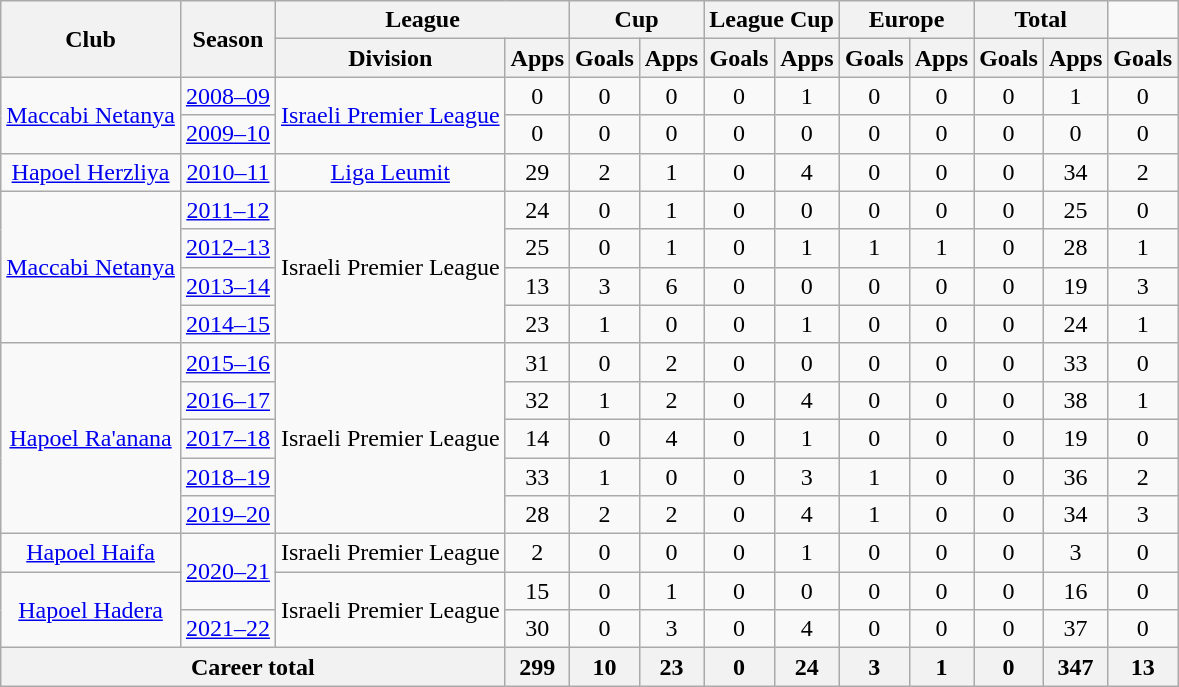<table class="wikitable" style="text-align:center">
<tr>
<th rowspan="2">Club</th>
<th rowspan="2">Season</th>
<th colspan="2">League</th>
<th colspan="2">Cup</th>
<th colspan="2">League Cup</th>
<th colspan="2">Europe</th>
<th colspan="2">Total</th>
</tr>
<tr>
<th>Division</th>
<th>Apps</th>
<th>Goals</th>
<th>Apps</th>
<th>Goals</th>
<th>Apps</th>
<th>Goals</th>
<th>Apps</th>
<th>Goals</th>
<th>Apps</th>
<th>Goals</th>
</tr>
<tr>
<td rowspan="2"><a href='#'>Maccabi Netanya</a></td>
<td><a href='#'>2008–09</a></td>
<td rowspan="2"><a href='#'>Israeli Premier League</a></td>
<td>0</td>
<td>0</td>
<td>0</td>
<td>0</td>
<td>1</td>
<td>0</td>
<td>0</td>
<td>0</td>
<td>1</td>
<td>0</td>
</tr>
<tr>
<td><a href='#'>2009–10</a></td>
<td>0</td>
<td>0</td>
<td>0</td>
<td>0</td>
<td>0</td>
<td>0</td>
<td>0</td>
<td>0</td>
<td>0</td>
<td>0</td>
</tr>
<tr>
<td><a href='#'>Hapoel Herzliya</a></td>
<td><a href='#'>2010–11</a></td>
<td><a href='#'>Liga Leumit</a></td>
<td>29</td>
<td>2</td>
<td>1</td>
<td>0</td>
<td>4</td>
<td>0</td>
<td>0</td>
<td>0</td>
<td>34</td>
<td>2</td>
</tr>
<tr>
<td rowspan="4"><a href='#'>Maccabi Netanya</a></td>
<td><a href='#'>2011–12</a></td>
<td rowspan="4">Israeli Premier League</td>
<td>24</td>
<td>0</td>
<td>1</td>
<td>0</td>
<td>0</td>
<td>0</td>
<td>0</td>
<td>0</td>
<td>25</td>
<td>0</td>
</tr>
<tr>
<td><a href='#'>2012–13</a></td>
<td>25</td>
<td>0</td>
<td>1</td>
<td>0</td>
<td>1</td>
<td>1</td>
<td>1</td>
<td>0</td>
<td>28</td>
<td>1</td>
</tr>
<tr>
<td><a href='#'>2013–14</a></td>
<td>13</td>
<td>3</td>
<td>6</td>
<td>0</td>
<td>0</td>
<td>0</td>
<td>0</td>
<td>0</td>
<td>19</td>
<td>3</td>
</tr>
<tr>
<td><a href='#'>2014–15</a></td>
<td>23</td>
<td>1</td>
<td>0</td>
<td>0</td>
<td>1</td>
<td>0</td>
<td>0</td>
<td>0</td>
<td>24</td>
<td>1</td>
</tr>
<tr>
<td rowspan="5"><a href='#'>Hapoel Ra'anana</a></td>
<td><a href='#'>2015–16</a></td>
<td rowspan="5">Israeli Premier League</td>
<td>31</td>
<td>0</td>
<td>2</td>
<td>0</td>
<td>0</td>
<td>0</td>
<td>0</td>
<td>0</td>
<td>33</td>
<td>0</td>
</tr>
<tr>
<td><a href='#'>2016–17</a></td>
<td>32</td>
<td>1</td>
<td>2</td>
<td>0</td>
<td>4</td>
<td>0</td>
<td>0</td>
<td>0</td>
<td>38</td>
<td>1</td>
</tr>
<tr>
<td><a href='#'>2017–18</a></td>
<td>14</td>
<td>0</td>
<td>4</td>
<td>0</td>
<td>1</td>
<td>0</td>
<td>0</td>
<td>0</td>
<td>19</td>
<td>0</td>
</tr>
<tr>
<td><a href='#'>2018–19</a></td>
<td>33</td>
<td>1</td>
<td>0</td>
<td>0</td>
<td>3</td>
<td>1</td>
<td>0</td>
<td>0</td>
<td>36</td>
<td>2</td>
</tr>
<tr>
<td><a href='#'>2019–20</a></td>
<td>28</td>
<td>2</td>
<td>2</td>
<td>0</td>
<td>4</td>
<td>1</td>
<td>0</td>
<td>0</td>
<td>34</td>
<td>3</td>
</tr>
<tr>
<td><a href='#'>Hapoel Haifa</a></td>
<td rowspan="2"><a href='#'>2020–21</a></td>
<td>Israeli Premier League</td>
<td>2</td>
<td>0</td>
<td>0</td>
<td>0</td>
<td>1</td>
<td>0</td>
<td>0</td>
<td>0</td>
<td>3</td>
<td>0</td>
</tr>
<tr>
<td rowspan="2"><a href='#'>Hapoel Hadera</a></td>
<td rowspan="2">Israeli Premier League</td>
<td>15</td>
<td>0</td>
<td>1</td>
<td>0</td>
<td>0</td>
<td>0</td>
<td>0</td>
<td>0</td>
<td>16</td>
<td>0</td>
</tr>
<tr>
<td><a href='#'>2021–22</a></td>
<td>30</td>
<td>0</td>
<td>3</td>
<td>0</td>
<td>4</td>
<td>0</td>
<td>0</td>
<td>0</td>
<td>37</td>
<td>0</td>
</tr>
<tr>
<th colspan="3">Career total</th>
<th>299</th>
<th>10</th>
<th>23</th>
<th>0</th>
<th>24</th>
<th>3</th>
<th>1</th>
<th>0</th>
<th>347</th>
<th>13</th>
</tr>
</table>
